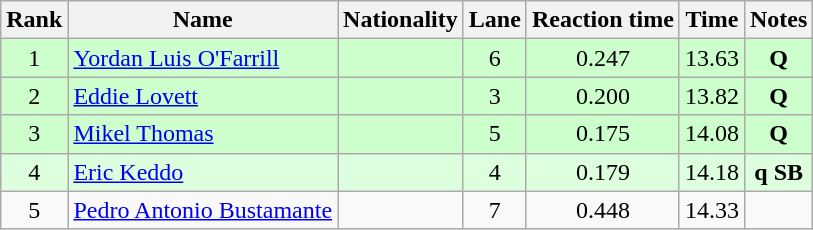<table class="wikitable sortable" style="text-align:center">
<tr>
<th>Rank</th>
<th>Name</th>
<th>Nationality</th>
<th>Lane</th>
<th>Reaction time</th>
<th>Time</th>
<th>Notes</th>
</tr>
<tr bgcolor=ccffcc>
<td>1</td>
<td align=left><a href='#'>Yordan Luis O'Farrill</a></td>
<td align=left></td>
<td>6</td>
<td>0.247</td>
<td>13.63</td>
<td><strong>Q</strong></td>
</tr>
<tr bgcolor=ccffcc>
<td>2</td>
<td align=left><a href='#'>Eddie Lovett</a></td>
<td align=left></td>
<td>3</td>
<td>0.200</td>
<td>13.82</td>
<td><strong>Q</strong></td>
</tr>
<tr bgcolor=ccffcc>
<td>3</td>
<td align=left><a href='#'>Mikel Thomas</a></td>
<td align=left></td>
<td>5</td>
<td>0.175</td>
<td>14.08</td>
<td><strong>Q</strong></td>
</tr>
<tr bgcolor=ddffdd>
<td>4</td>
<td align=left><a href='#'>Eric Keddo</a></td>
<td align=left></td>
<td>4</td>
<td>0.179</td>
<td>14.18</td>
<td><strong>q SB</strong></td>
</tr>
<tr>
<td>5</td>
<td align=left><a href='#'>Pedro Antonio Bustamante</a></td>
<td align=left></td>
<td>7</td>
<td>0.448</td>
<td>14.33</td>
<td></td>
</tr>
</table>
